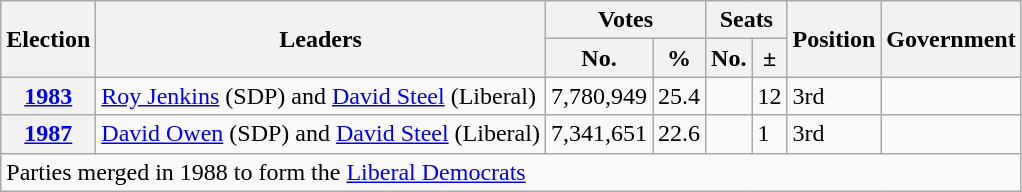<table class="wikitable">
<tr>
<th rowspan=2>Election</th>
<th rowspan=2>Leaders</th>
<th colspan=2>Votes</th>
<th colspan=2>Seats</th>
<th rowspan=2>Position</th>
<th rowspan=2>Government</th>
</tr>
<tr>
<th>No.</th>
<th>%</th>
<th>No.</th>
<th>±</th>
</tr>
<tr>
<th><a href='#'>1983</a></th>
<td><a href='#'>Roy Jenkins</a> (SDP) and <a href='#'>David Steel</a> (Liberal)</td>
<td>7,780,949</td>
<td>25.4</td>
<td></td>
<td> 12</td>
<td> 3rd</td>
<td></td>
</tr>
<tr>
<th><a href='#'>1987</a></th>
<td><a href='#'>David Owen</a> (SDP) and <a href='#'>David Steel</a> (Liberal)</td>
<td>7,341,651</td>
<td>22.6</td>
<td></td>
<td> 1</td>
<td> 3rd</td>
<td></td>
</tr>
<tr>
<td colspan="8">Parties merged in 1988 to form the <a href='#'>Liberal Democrats</a></td>
</tr>
</table>
